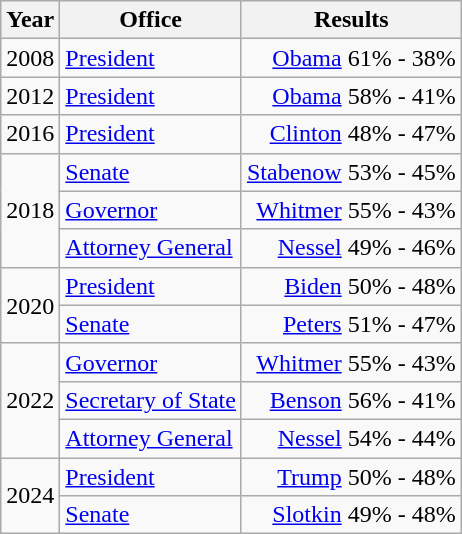<table class=wikitable>
<tr>
<th>Year</th>
<th>Office</th>
<th>Results</th>
</tr>
<tr>
<td>2008</td>
<td><a href='#'>President</a></td>
<td align="right" ><a href='#'>Obama</a> 61% - 38%</td>
</tr>
<tr>
<td>2012</td>
<td><a href='#'>President</a></td>
<td align="right" ><a href='#'>Obama</a> 58% - 41%</td>
</tr>
<tr>
<td>2016</td>
<td><a href='#'>President</a></td>
<td align="right" ><a href='#'>Clinton</a> 48% - 47%</td>
</tr>
<tr>
<td rowspan=3>2018</td>
<td><a href='#'>Senate</a></td>
<td align="right" ><a href='#'>Stabenow</a> 53% - 45%</td>
</tr>
<tr>
<td><a href='#'>Governor</a></td>
<td align="right" ><a href='#'>Whitmer</a> 55% - 43%</td>
</tr>
<tr>
<td><a href='#'>Attorney General</a></td>
<td align="right" ><a href='#'>Nessel</a> 49% - 46%</td>
</tr>
<tr>
<td rowspan=2>2020</td>
<td><a href='#'>President</a></td>
<td align="right" ><a href='#'>Biden</a> 50% - 48%</td>
</tr>
<tr>
<td><a href='#'>Senate</a></td>
<td align="right" ><a href='#'>Peters</a> 51% - 47%</td>
</tr>
<tr>
<td rowspan=3>2022</td>
<td><a href='#'>Governor</a></td>
<td align="right" ><a href='#'>Whitmer</a> 55% - 43%</td>
</tr>
<tr>
<td><a href='#'>Secretary of State</a></td>
<td align="right" ><a href='#'>Benson</a> 56% - 41%</td>
</tr>
<tr>
<td><a href='#'>Attorney General</a></td>
<td align="right" ><a href='#'>Nessel</a> 54% - 44%</td>
</tr>
<tr>
<td rowspan=2>2024</td>
<td><a href='#'>President</a></td>
<td align="right" ><a href='#'>Trump</a> 50% - 48%</td>
</tr>
<tr>
<td><a href='#'>Senate</a></td>
<td align="right" ><a href='#'>Slotkin</a> 49% - 48%</td>
</tr>
</table>
